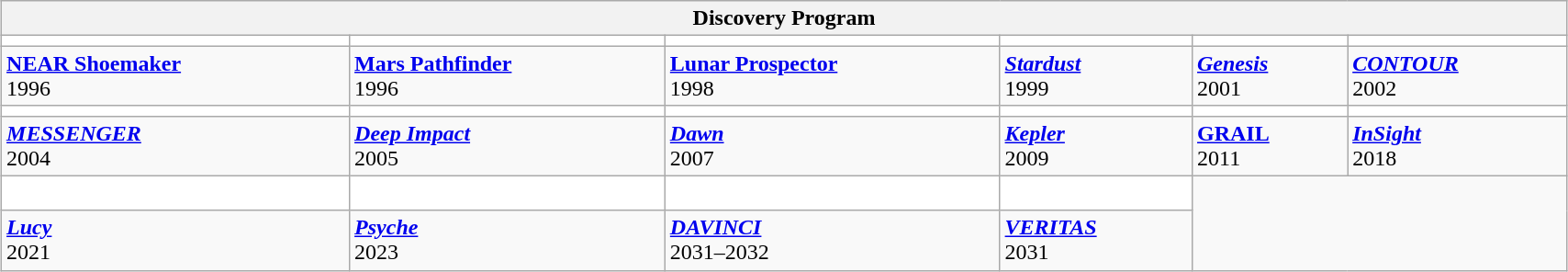<table class="wikitable" style="margin: 1em auto 1em auto; width:90%">
<tr>
<th colspan=6>Discovery Program</th>
</tr>
<tr style="background: white;">
<td></td>
<td></td>
<td></td>
<td></td>
<td></td>
<td></td>
</tr>
<tr>
<td><strong><a href='#'>NEAR Shoemaker</a></strong><br>1996</td>
<td><strong><a href='#'>Mars Pathfinder</a></strong> <br>1996</td>
<td><strong><a href='#'>Lunar Prospector</a></strong><br>1998</td>
<td><strong><em><a href='#'>Stardust</a></em></strong><br>1999</td>
<td><strong><em><a href='#'>Genesis</a></em></strong><br>2001</td>
<td><strong><em><a href='#'>CONTOUR</a></em></strong><br>2002</td>
</tr>
<tr style="background: white;">
<td></td>
<td></td>
<td></td>
<td></td>
<td></td>
<td></td>
</tr>
<tr>
<td><strong><em><a href='#'>MESSENGER</a></em></strong><br>2004</td>
<td><strong><em><a href='#'>Deep Impact</a></em></strong><br>2005</td>
<td><strong><em><a href='#'>Dawn</a></em></strong><br>2007</td>
<td><strong><em><a href='#'>Kepler</a></em></strong><br>2009</td>
<td><strong><a href='#'>GRAIL</a></strong><br>2011</td>
<td><strong><em><a href='#'>InSight</a></em></strong><br>2018</td>
</tr>
<tr style="background: white;">
<td></td>
<td></td>
<td></td>
<td> </td>
</tr>
<tr>
<td><strong><em><a href='#'>Lucy</a></em></strong><br>2021</td>
<td><strong><em><a href='#'>Psyche</a></em></strong><br>2023</td>
<td><strong><em><a href='#'>DAVINCI</a></em></strong><br>2031–2032</td>
<td><strong><em><a href='#'>VERITAS</a></em></strong><br>2031</td>
</tr>
</table>
